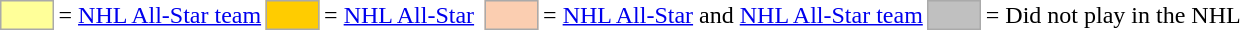<table>
<tr>
<td style="background-color:#FFFF99; border:1px solid #aaaaaa; width:2em;"></td>
<td>= <a href='#'>NHL All-Star team</a></td>
<td style="background-color:#FFCC00; border:1px solid #aaaaaa; width:2em;"></td>
<td>= <a href='#'>NHL All-Star</a></td>
<td></td>
<td style="background-color:#FBCEB1; border:1px solid #aaaaaa; width:2em;"></td>
<td>= <a href='#'>NHL All-Star</a>  and <a href='#'>NHL All-Star team</a></td>
<td style="background-color:#C0C0C0; border:1px solid #aaaaaa; width:2em;"></td>
<td>= Did not play in the NHL</td>
</tr>
</table>
